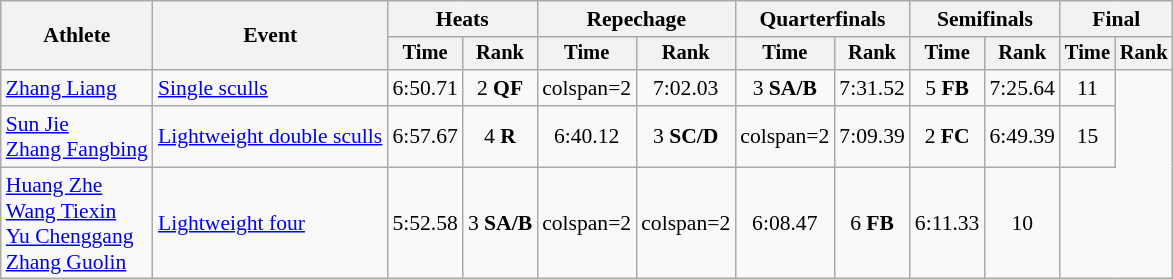<table class="wikitable" style="font-size:90%">
<tr>
<th rowspan="2">Athlete</th>
<th rowspan="2">Event</th>
<th colspan="2">Heats</th>
<th colspan="2">Repechage</th>
<th colspan=2>Quarterfinals</th>
<th colspan="2">Semifinals</th>
<th colspan="2">Final</th>
</tr>
<tr style="font-size:95%">
<th>Time</th>
<th>Rank</th>
<th>Time</th>
<th>Rank</th>
<th>Time</th>
<th>Rank</th>
<th>Time</th>
<th>Rank</th>
<th>Time</th>
<th>Rank</th>
</tr>
<tr align=center>
<td align=left><a href='#'>Zhang Liang</a></td>
<td align=left><a href='#'>Single sculls</a></td>
<td>6:50.71</td>
<td>2 <strong>QF</strong></td>
<td>colspan=2 </td>
<td>7:02.03</td>
<td>3 <strong>SA/B</strong></td>
<td>7:31.52</td>
<td>5 <strong>FB</strong></td>
<td>7:25.64</td>
<td>11</td>
</tr>
<tr align=center>
<td align=left><a href='#'>Sun Jie</a><br><a href='#'>Zhang Fangbing</a></td>
<td align=left><a href='#'>Lightweight double sculls</a></td>
<td>6:57.67</td>
<td>4 <strong>R</strong></td>
<td>6:40.12</td>
<td>3 <strong>SC/D</strong></td>
<td>colspan=2 </td>
<td>7:09.39</td>
<td>2 <strong>FC</strong></td>
<td>6:49.39</td>
<td>15</td>
</tr>
<tr align=center>
<td align=left><a href='#'>Huang Zhe</a><br><a href='#'>Wang Tiexin</a><br><a href='#'>Yu Chenggang</a><br><a href='#'>Zhang Guolin</a></td>
<td align=left><a href='#'>Lightweight four</a></td>
<td>5:52.58</td>
<td>3 <strong>SA/B</strong></td>
<td>colspan=2 </td>
<td>colspan=2 </td>
<td>6:08.47</td>
<td>6 <strong>FB</strong></td>
<td>6:11.33</td>
<td>10</td>
</tr>
</table>
